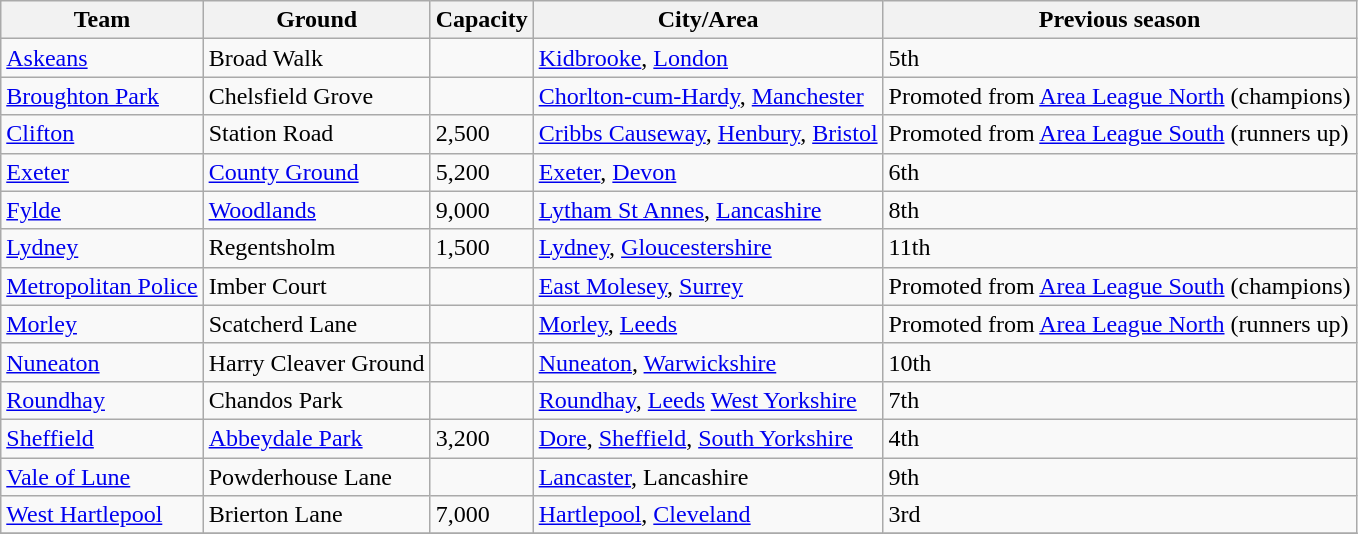<table class="wikitable sortable">
<tr>
<th>Team</th>
<th>Ground</th>
<th>Capacity</th>
<th>City/Area</th>
<th>Previous season</th>
</tr>
<tr>
<td><a href='#'>Askeans</a></td>
<td>Broad Walk</td>
<td></td>
<td><a href='#'>Kidbrooke</a>, <a href='#'>London</a></td>
<td>5th</td>
</tr>
<tr>
<td><a href='#'>Broughton Park</a></td>
<td>Chelsfield Grove</td>
<td></td>
<td><a href='#'>Chorlton-cum-Hardy</a>, <a href='#'>Manchester</a></td>
<td>Promoted from <a href='#'>Area League North</a> (champions)</td>
</tr>
<tr>
<td><a href='#'>Clifton</a></td>
<td>Station Road</td>
<td>2,500</td>
<td><a href='#'>Cribbs Causeway</a>, <a href='#'>Henbury</a>, <a href='#'>Bristol</a></td>
<td>Promoted from <a href='#'>Area League South</a> (runners up)</td>
</tr>
<tr>
<td><a href='#'>Exeter</a></td>
<td><a href='#'>County Ground</a></td>
<td>5,200</td>
<td><a href='#'>Exeter</a>, <a href='#'>Devon</a></td>
<td>6th</td>
</tr>
<tr>
<td><a href='#'>Fylde</a></td>
<td><a href='#'>Woodlands</a></td>
<td>9,000</td>
<td><a href='#'>Lytham St Annes</a>, <a href='#'>Lancashire</a></td>
<td>8th</td>
</tr>
<tr>
<td><a href='#'>Lydney</a></td>
<td>Regentsholm</td>
<td>1,500</td>
<td><a href='#'>Lydney</a>, <a href='#'>Gloucestershire</a></td>
<td>11th</td>
</tr>
<tr>
<td><a href='#'>Metropolitan Police</a></td>
<td>Imber Court</td>
<td></td>
<td><a href='#'>East Molesey</a>, <a href='#'>Surrey</a></td>
<td>Promoted from <a href='#'>Area League South</a> (champions)</td>
</tr>
<tr>
<td><a href='#'>Morley</a></td>
<td>Scatcherd Lane</td>
<td></td>
<td><a href='#'>Morley</a>, <a href='#'>Leeds</a></td>
<td>Promoted from <a href='#'>Area League North</a> (runners up)</td>
</tr>
<tr>
<td><a href='#'>Nuneaton</a></td>
<td>Harry Cleaver Ground</td>
<td></td>
<td><a href='#'>Nuneaton</a>, <a href='#'>Warwickshire</a></td>
<td>10th</td>
</tr>
<tr>
<td><a href='#'>Roundhay</a></td>
<td>Chandos Park</td>
<td></td>
<td><a href='#'>Roundhay</a>, <a href='#'>Leeds</a> <a href='#'>West Yorkshire</a></td>
<td>7th</td>
</tr>
<tr>
<td><a href='#'>Sheffield</a></td>
<td><a href='#'>Abbeydale Park</a></td>
<td>3,200</td>
<td><a href='#'>Dore</a>, <a href='#'>Sheffield</a>, <a href='#'>South Yorkshire</a></td>
<td>4th</td>
</tr>
<tr>
<td><a href='#'>Vale of Lune</a></td>
<td>Powderhouse Lane</td>
<td></td>
<td><a href='#'>Lancaster</a>, Lancashire</td>
<td>9th</td>
</tr>
<tr>
<td><a href='#'>West Hartlepool</a></td>
<td>Brierton Lane</td>
<td>7,000</td>
<td><a href='#'>Hartlepool</a>, <a href='#'>Cleveland</a></td>
<td>3rd</td>
</tr>
<tr>
</tr>
</table>
